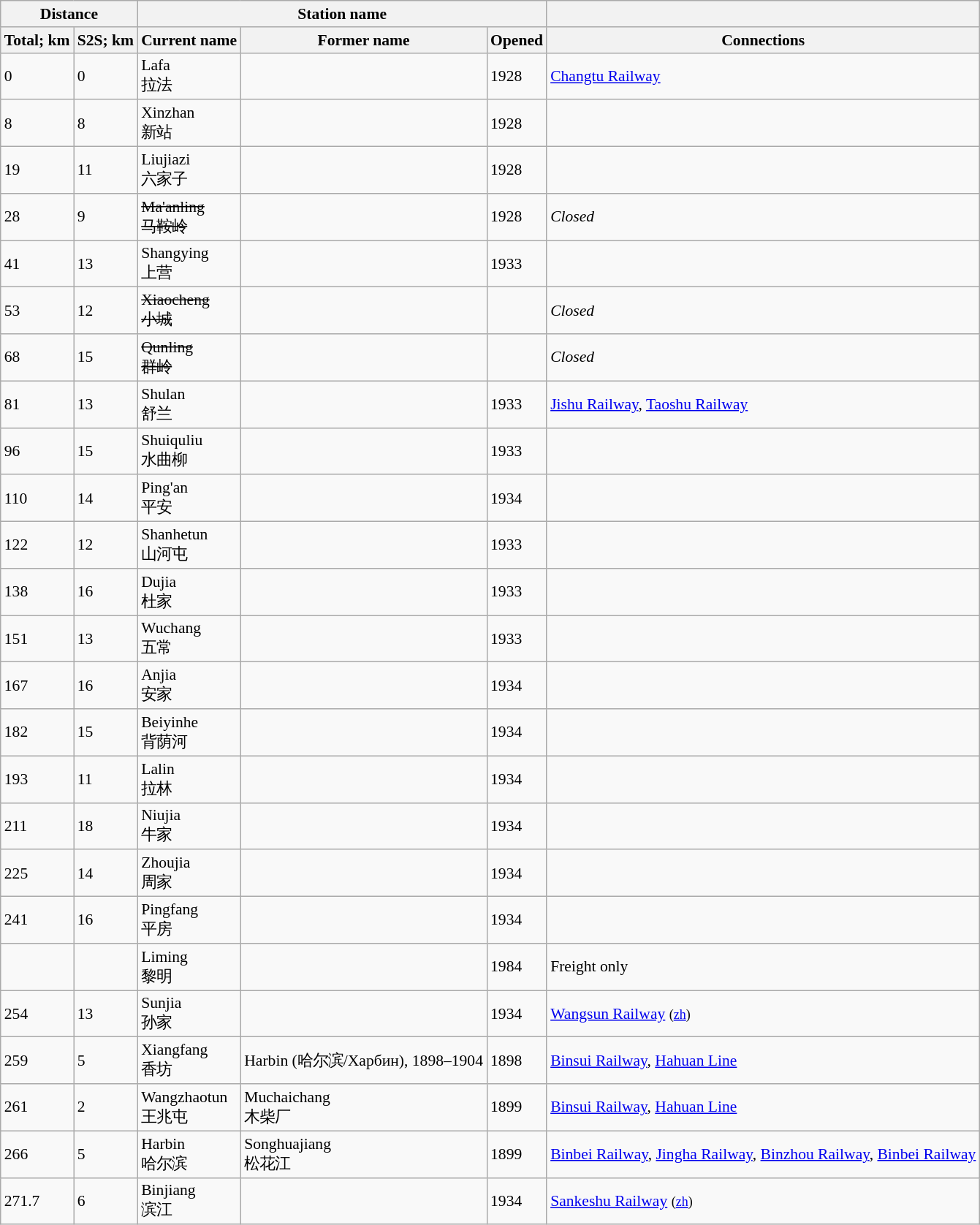<table class="wikitable" style="font-size:90%;">
<tr>
<th colspan="2">Distance</th>
<th colspan="3">Station name</th>
<th colspan="2"></th>
</tr>
<tr>
<th>Total; km</th>
<th>S2S; km</th>
<th>Current name</th>
<th>Former name</th>
<th>Opened</th>
<th>Connections</th>
</tr>
<tr>
<td>0</td>
<td>0</td>
<td>Lafa<br>拉法</td>
<td></td>
<td>1928</td>
<td><a href='#'>Changtu Railway</a></td>
</tr>
<tr>
<td>8</td>
<td>8</td>
<td>Xinzhan<br>新站</td>
<td></td>
<td>1928</td>
<td></td>
</tr>
<tr>
<td>19</td>
<td>11</td>
<td>Liujiazi<br>六家子</td>
<td></td>
<td>1928</td>
<td></td>
</tr>
<tr>
<td>28</td>
<td>9</td>
<td><del>Ma'anling</del><br><del>马鞍岭</del></td>
<td></td>
<td>1928</td>
<td><em>Closed</em></td>
</tr>
<tr>
<td>41</td>
<td>13</td>
<td>Shangying<br>上营</td>
<td></td>
<td>1933</td>
<td></td>
</tr>
<tr>
<td>53</td>
<td>12</td>
<td><del>Xiaocheng</del><br><del>小城</del></td>
<td></td>
<td></td>
<td><em>Closed</em></td>
</tr>
<tr>
<td>68</td>
<td>15</td>
<td><del>Qunling</del><br><del>群岭</del></td>
<td></td>
<td></td>
<td><em>Closed</em></td>
</tr>
<tr>
<td>81</td>
<td>13</td>
<td>Shulan<br>舒兰</td>
<td></td>
<td>1933</td>
<td><a href='#'>Jishu Railway</a>, <a href='#'>Taoshu Railway</a></td>
</tr>
<tr>
<td>96</td>
<td>15</td>
<td>Shuiquliu<br>水曲柳</td>
<td></td>
<td>1933</td>
<td></td>
</tr>
<tr>
<td>110</td>
<td>14</td>
<td>Ping'an<br>平安</td>
<td></td>
<td>1934</td>
<td></td>
</tr>
<tr>
<td>122</td>
<td>12</td>
<td>Shanhetun<br>山河屯</td>
<td></td>
<td>1933</td>
<td></td>
</tr>
<tr>
<td>138</td>
<td>16</td>
<td>Dujia<br>杜家</td>
<td></td>
<td>1933</td>
<td></td>
</tr>
<tr>
<td>151</td>
<td>13</td>
<td>Wuchang<br>五常</td>
<td></td>
<td>1933</td>
<td></td>
</tr>
<tr>
<td>167</td>
<td>16</td>
<td>Anjia<br>安家</td>
<td></td>
<td>1934</td>
<td></td>
</tr>
<tr>
<td>182</td>
<td>15</td>
<td>Beiyinhe<br>背荫河</td>
<td></td>
<td>1934</td>
<td></td>
</tr>
<tr>
<td>193</td>
<td>11</td>
<td>Lalin<br>拉林</td>
<td></td>
<td>1934</td>
<td></td>
</tr>
<tr>
<td>211</td>
<td>18</td>
<td>Niujia<br>牛家</td>
<td></td>
<td>1934</td>
<td></td>
</tr>
<tr>
<td>225</td>
<td>14</td>
<td>Zhoujia<br>周家</td>
<td></td>
<td>1934</td>
<td></td>
</tr>
<tr>
<td>241</td>
<td>16</td>
<td>Pingfang<br>平房</td>
<td></td>
<td>1934</td>
<td></td>
</tr>
<tr>
<td></td>
<td></td>
<td>Liming<br>黎明</td>
<td></td>
<td>1984</td>
<td>Freight only</td>
</tr>
<tr>
<td>254</td>
<td>13</td>
<td>Sunjia<br>孙家</td>
<td></td>
<td>1934</td>
<td><a href='#'>Wangsun Railway</a> <small>(<a href='#'>zh</a>)</small></td>
</tr>
<tr>
<td>259</td>
<td>5</td>
<td>Xiangfang<br>香坊</td>
<td>Harbin (哈尔滨/Харбин), 1898–1904<br></td>
<td>1898</td>
<td><a href='#'>Binsui Railway</a>, <a href='#'>Hahuan Line</a></td>
</tr>
<tr>
<td>261</td>
<td>2</td>
<td>Wangzhaotun<br>王兆屯</td>
<td>Muchaichang<br>木柴厂</td>
<td>1899</td>
<td><a href='#'>Binsui Railway</a>, <a href='#'>Hahuan Line</a></td>
</tr>
<tr>
<td>266</td>
<td>5</td>
<td>Harbin<br>哈尔滨</td>
<td>Songhuajiang<br>松花江</td>
<td>1899</td>
<td><a href='#'>Binbei Railway</a>, <a href='#'>Jingha Railway</a>, <a href='#'>Binzhou Railway</a>, <a href='#'>Binbei Railway</a></td>
</tr>
<tr>
<td>271.7</td>
<td>6</td>
<td>Binjiang<br>滨江</td>
<td></td>
<td>1934</td>
<td><a href='#'>Sankeshu Railway</a> <small>(<a href='#'>zh</a>)</small></td>
</tr>
</table>
